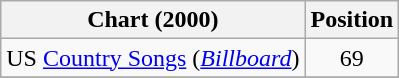<table class="wikitable sortable">
<tr>
<th scope="col">Chart (2000)</th>
<th scope="col">Position</th>
</tr>
<tr>
<td>US <a href='#'>Country Songs</a> (<em><a href='#'>Billboard</a></em>)</td>
<td align="center">69</td>
</tr>
<tr>
</tr>
</table>
